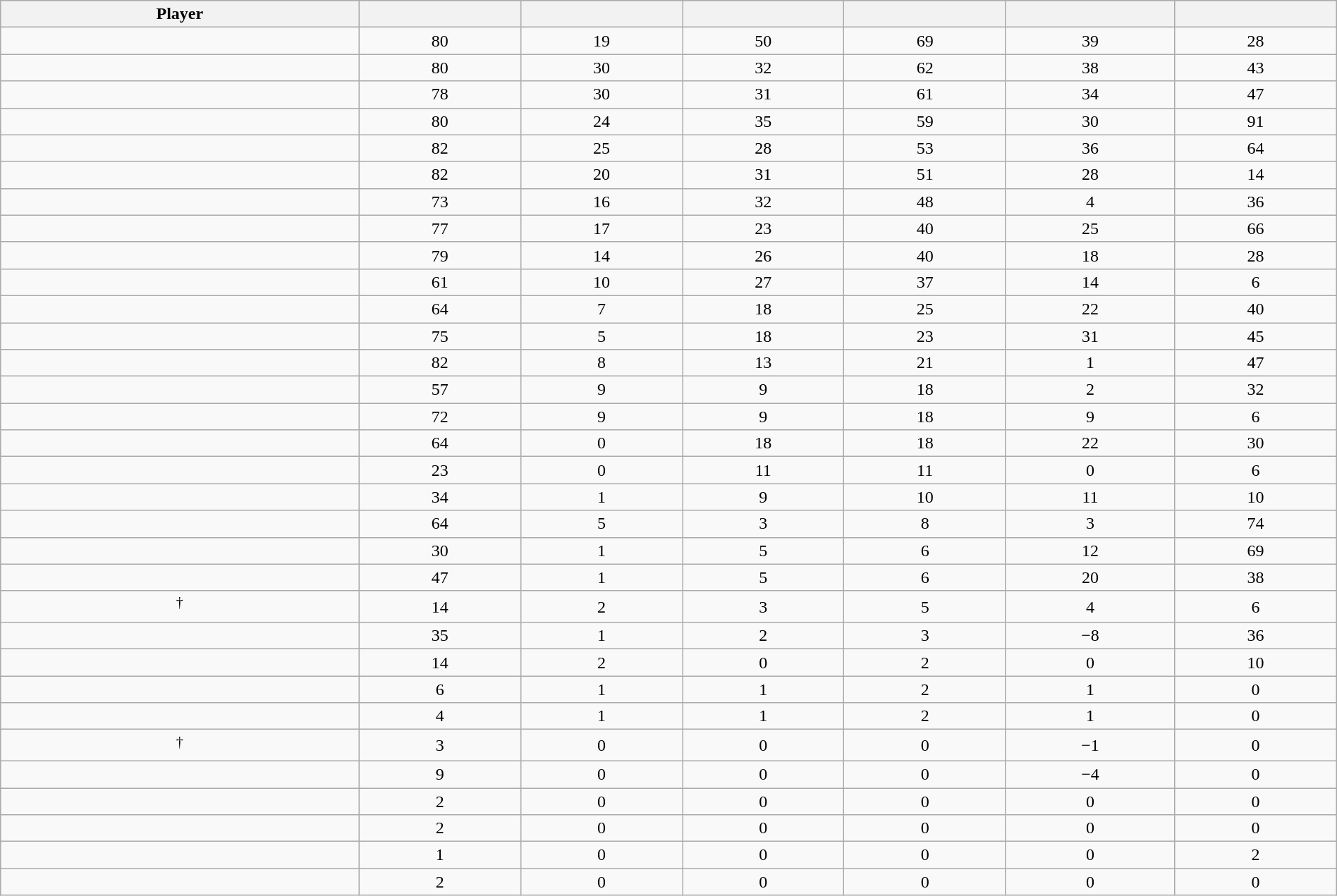<table class="wikitable sortable" style="width:100%; text-align:center;">
<tr>
<th>Player</th>
<th></th>
<th></th>
<th></th>
<th></th>
<th data-sort-type="number"></th>
<th></th>
</tr>
<tr>
<td></td>
<td>80</td>
<td>19</td>
<td>50</td>
<td>69</td>
<td>39</td>
<td>28</td>
</tr>
<tr>
<td></td>
<td>80</td>
<td>30</td>
<td>32</td>
<td>62</td>
<td>38</td>
<td>43</td>
</tr>
<tr>
<td></td>
<td>78</td>
<td>30</td>
<td>31</td>
<td>61</td>
<td>34</td>
<td>47</td>
</tr>
<tr>
<td></td>
<td>80</td>
<td>24</td>
<td>35</td>
<td>59</td>
<td>30</td>
<td>91</td>
</tr>
<tr>
<td></td>
<td>82</td>
<td>25</td>
<td>28</td>
<td>53</td>
<td>36</td>
<td>64</td>
</tr>
<tr>
<td></td>
<td>82</td>
<td>20</td>
<td>31</td>
<td>51</td>
<td>28</td>
<td>14</td>
</tr>
<tr>
<td></td>
<td>73</td>
<td>16</td>
<td>32</td>
<td>48</td>
<td>4</td>
<td>36</td>
</tr>
<tr>
<td></td>
<td>77</td>
<td>17</td>
<td>23</td>
<td>40</td>
<td>25</td>
<td>66</td>
</tr>
<tr>
<td></td>
<td>79</td>
<td>14</td>
<td>26</td>
<td>40</td>
<td>18</td>
<td>28</td>
</tr>
<tr>
<td></td>
<td>61</td>
<td>10</td>
<td>27</td>
<td>37</td>
<td>14</td>
<td>6</td>
</tr>
<tr>
<td></td>
<td>64</td>
<td>7</td>
<td>18</td>
<td>25</td>
<td>22</td>
<td>40</td>
</tr>
<tr>
<td></td>
<td>75</td>
<td>5</td>
<td>18</td>
<td>23</td>
<td>31</td>
<td>45</td>
</tr>
<tr>
<td></td>
<td>82</td>
<td>8</td>
<td>13</td>
<td>21</td>
<td>1</td>
<td>47</td>
</tr>
<tr>
<td></td>
<td>57</td>
<td>9</td>
<td>9</td>
<td>18</td>
<td>2</td>
<td>32</td>
</tr>
<tr>
<td></td>
<td>72</td>
<td>9</td>
<td>9</td>
<td>18</td>
<td>9</td>
<td>6</td>
</tr>
<tr>
<td></td>
<td>64</td>
<td>0</td>
<td>18</td>
<td>18</td>
<td>22</td>
<td>30</td>
</tr>
<tr>
<td></td>
<td>23</td>
<td>0</td>
<td>11</td>
<td>11</td>
<td>0</td>
<td>6</td>
</tr>
<tr>
<td></td>
<td>34</td>
<td>1</td>
<td>9</td>
<td>10</td>
<td>11</td>
<td>10</td>
</tr>
<tr>
<td></td>
<td>64</td>
<td>5</td>
<td>3</td>
<td>8</td>
<td>3</td>
<td>74</td>
</tr>
<tr>
<td></td>
<td>30</td>
<td>1</td>
<td>5</td>
<td>6</td>
<td>12</td>
<td>69</td>
</tr>
<tr>
<td></td>
<td>47</td>
<td>1</td>
<td>5</td>
<td>6</td>
<td>20</td>
<td>38</td>
</tr>
<tr>
<td><sup>†</sup></td>
<td>14</td>
<td>2</td>
<td>3</td>
<td>5</td>
<td>4</td>
<td>6</td>
</tr>
<tr>
<td></td>
<td>35</td>
<td>1</td>
<td>2</td>
<td>3</td>
<td>−8</td>
<td>36</td>
</tr>
<tr>
<td></td>
<td>14</td>
<td>2</td>
<td>0</td>
<td>2</td>
<td>0</td>
<td>10</td>
</tr>
<tr>
<td></td>
<td>6</td>
<td>1</td>
<td>1</td>
<td>2</td>
<td>1</td>
<td>0</td>
</tr>
<tr>
<td></td>
<td>4</td>
<td>1</td>
<td>1</td>
<td>2</td>
<td>1</td>
<td>0</td>
</tr>
<tr>
<td><sup>†</sup></td>
<td>3</td>
<td>0</td>
<td>0</td>
<td>0</td>
<td>−1</td>
<td>0</td>
</tr>
<tr>
<td></td>
<td>9</td>
<td>0</td>
<td>0</td>
<td>0</td>
<td>−4</td>
<td>0</td>
</tr>
<tr>
<td></td>
<td>2</td>
<td>0</td>
<td>0</td>
<td>0</td>
<td>0</td>
<td>0</td>
</tr>
<tr>
<td></td>
<td>2</td>
<td>0</td>
<td>0</td>
<td>0</td>
<td>0</td>
<td>0</td>
</tr>
<tr>
<td></td>
<td>1</td>
<td>0</td>
<td>0</td>
<td>0</td>
<td>0</td>
<td>2</td>
</tr>
<tr>
<td></td>
<td>2</td>
<td>0</td>
<td>0</td>
<td>0</td>
<td>0</td>
<td>0</td>
</tr>
</table>
